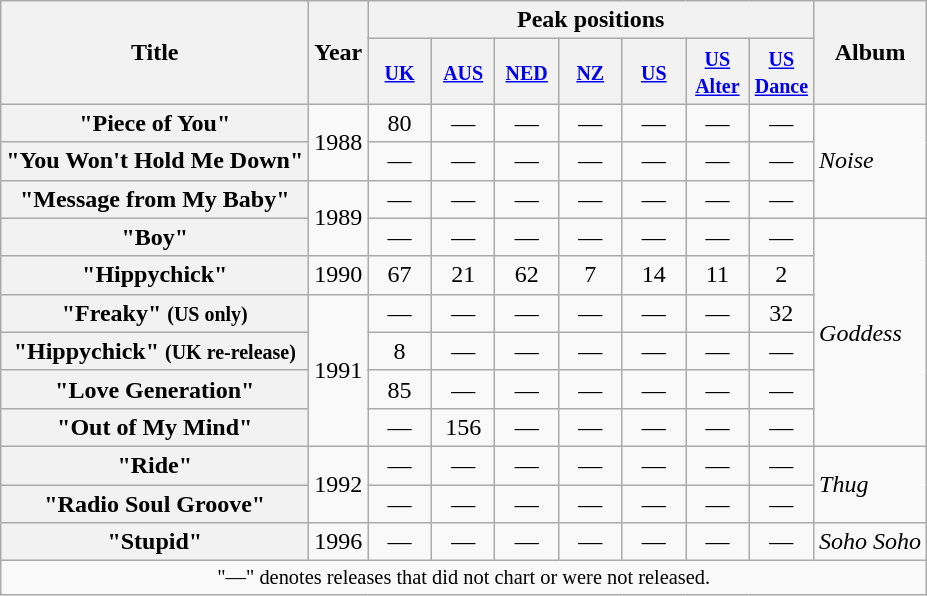<table class="wikitable plainrowheaders" style="text-align:center;">
<tr>
<th rowspan="2">Title</th>
<th rowspan="2">Year</th>
<th colspan="7">Peak positions</th>
<th rowspan="2">Album</th>
</tr>
<tr>
<th style="width:35px;"><small><a href='#'>UK</a></small><br></th>
<th style="width:35px;"><small><a href='#'>AUS</a></small><br></th>
<th style="width:35px;"><small><a href='#'>NED</a></small><br></th>
<th style="width:35px;"><small><a href='#'>NZ</a></small><br></th>
<th style="width:35px;"><small><a href='#'>US</a></small><br></th>
<th style="width:35px;"><small><a href='#'>US Alter</a></small><br></th>
<th style="width:35px;"><small><a href='#'>US Dance</a></small><br></th>
</tr>
<tr>
<th scope="row">"Piece of You"</th>
<td rowspan="2">1988</td>
<td>80</td>
<td>—</td>
<td>—</td>
<td>—</td>
<td>—</td>
<td>—</td>
<td>—</td>
<td style="text-align:left;" rowspan="3"><em>Noise</em></td>
</tr>
<tr>
<th scope="row">"You Won't Hold Me Down"</th>
<td>—</td>
<td>—</td>
<td>—</td>
<td>—</td>
<td>—</td>
<td>—</td>
<td>—</td>
</tr>
<tr>
<th scope="row">"Message from My Baby"</th>
<td rowspan="2">1989</td>
<td>—</td>
<td>—</td>
<td>—</td>
<td>—</td>
<td>—</td>
<td>—</td>
<td>—</td>
</tr>
<tr>
<th scope="row">"Boy"</th>
<td>—</td>
<td>—</td>
<td>—</td>
<td>—</td>
<td>—</td>
<td>—</td>
<td>—</td>
<td style="text-align:left;" rowspan="6"><em>Goddess</em></td>
</tr>
<tr>
<th scope="row">"Hippychick"</th>
<td>1990</td>
<td>67</td>
<td>21</td>
<td>62</td>
<td>7</td>
<td>14</td>
<td>11</td>
<td>2</td>
</tr>
<tr>
<th scope="row">"Freaky" <small>(US only)</small></th>
<td rowspan="4">1991</td>
<td>—</td>
<td>—</td>
<td>—</td>
<td>—</td>
<td>—</td>
<td>—</td>
<td>32</td>
</tr>
<tr>
<th scope="row">"Hippychick" <small>(UK re-release)</small></th>
<td>8</td>
<td>—</td>
<td>—</td>
<td>—</td>
<td>—</td>
<td>—</td>
<td>—</td>
</tr>
<tr>
<th scope="row">"Love Generation"</th>
<td>85</td>
<td>—</td>
<td>—</td>
<td>—</td>
<td>—</td>
<td>—</td>
<td>—</td>
</tr>
<tr>
<th scope="row">"Out of My Mind"</th>
<td>—</td>
<td>156</td>
<td>—</td>
<td>—</td>
<td>—</td>
<td>—</td>
<td>—</td>
</tr>
<tr>
<th scope="row">"Ride"</th>
<td rowspan="2">1992</td>
<td>—</td>
<td>—</td>
<td>—</td>
<td>—</td>
<td>—</td>
<td>—</td>
<td>—</td>
<td style="text-align:left;" rowspan="2"><em>Thug</em></td>
</tr>
<tr>
<th scope="row">"Radio Soul Groove"</th>
<td>—</td>
<td>—</td>
<td>—</td>
<td>—</td>
<td>—</td>
<td>—</td>
<td>—</td>
</tr>
<tr>
<th scope="row">"Stupid"</th>
<td>1996</td>
<td>—</td>
<td>—</td>
<td>—</td>
<td>—</td>
<td>—</td>
<td>—</td>
<td>—</td>
<td style="text-align:left;"><em>Soho Soho</em></td>
</tr>
<tr>
<td colspan="10" style="text-align:center; font-size:85%">"—" denotes releases that did not chart or were not released.</td>
</tr>
</table>
